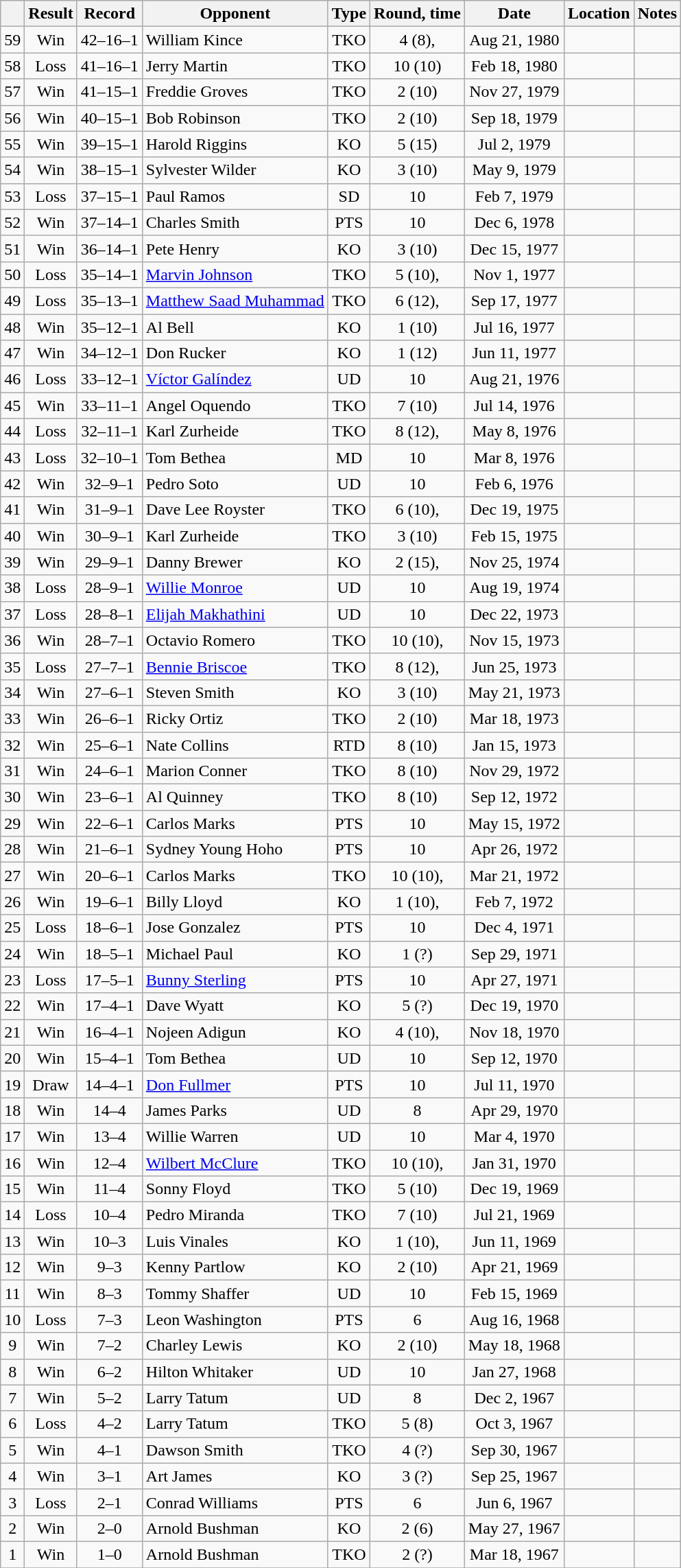<table class="wikitable" style="text-align:center">
<tr>
<th></th>
<th>Result</th>
<th>Record</th>
<th>Opponent</th>
<th>Type</th>
<th>Round, time</th>
<th>Date</th>
<th>Location</th>
<th>Notes</th>
</tr>
<tr>
<td>59</td>
<td>Win</td>
<td>42–16–1</td>
<td align=left>William Kince</td>
<td>TKO</td>
<td>4 (8), </td>
<td>Aug 21, 1980</td>
<td style="text-align:left;"></td>
<td></td>
</tr>
<tr>
<td>58</td>
<td>Loss</td>
<td>41–16–1</td>
<td align=left>Jerry Martin</td>
<td>TKO</td>
<td>10 (10)</td>
<td>Feb 18, 1980</td>
<td style="text-align:left;"></td>
<td></td>
</tr>
<tr>
<td>57</td>
<td>Win</td>
<td>41–15–1</td>
<td align=left>Freddie Groves</td>
<td>TKO</td>
<td>2 (10)</td>
<td>Nov 27, 1979</td>
<td style="text-align:left;"></td>
<td></td>
</tr>
<tr>
<td>56</td>
<td>Win</td>
<td>40–15–1</td>
<td align=left>Bob Robinson</td>
<td>TKO</td>
<td>2 (10)</td>
<td>Sep 18, 1979</td>
<td style="text-align:left;"></td>
<td></td>
</tr>
<tr>
<td>55</td>
<td>Win</td>
<td>39–15–1</td>
<td align=left>Harold Riggins</td>
<td>KO</td>
<td>5 (15)</td>
<td>Jul 2, 1979</td>
<td style="text-align:left;"></td>
<td></td>
</tr>
<tr>
<td>54</td>
<td>Win</td>
<td>38–15–1</td>
<td align=left>Sylvester Wilder</td>
<td>KO</td>
<td>3 (10)</td>
<td>May 9, 1979</td>
<td style="text-align:left;"></td>
<td></td>
</tr>
<tr>
<td>53</td>
<td>Loss</td>
<td>37–15–1</td>
<td align=left>Paul Ramos</td>
<td>SD</td>
<td>10</td>
<td>Feb 7, 1979</td>
<td style="text-align:left;"></td>
<td></td>
</tr>
<tr>
<td>52</td>
<td>Win</td>
<td>37–14–1</td>
<td align=left>Charles Smith</td>
<td>PTS</td>
<td>10</td>
<td>Dec 6, 1978</td>
<td style="text-align:left;"></td>
<td></td>
</tr>
<tr>
<td>51</td>
<td>Win</td>
<td>36–14–1</td>
<td align=left>Pete Henry</td>
<td>KO</td>
<td>3 (10)</td>
<td>Dec 15, 1977</td>
<td style="text-align:left;"></td>
<td></td>
</tr>
<tr>
<td>50</td>
<td>Loss</td>
<td>35–14–1</td>
<td align=left><a href='#'>Marvin Johnson</a></td>
<td>TKO</td>
<td>5 (10), </td>
<td>Nov 1, 1977</td>
<td style="text-align:left;"></td>
<td></td>
</tr>
<tr>
<td>49</td>
<td>Loss</td>
<td>35–13–1</td>
<td align=left><a href='#'>Matthew Saad Muhammad</a></td>
<td>TKO</td>
<td>6 (12), </td>
<td>Sep 17, 1977</td>
<td style="text-align:left;"></td>
<td style="text-align:left;"></td>
</tr>
<tr>
<td>48</td>
<td>Win</td>
<td>35–12–1</td>
<td align=left>Al Bell</td>
<td>KO</td>
<td>1 (10)</td>
<td>Jul 16, 1977</td>
<td style="text-align:left;"></td>
<td></td>
</tr>
<tr>
<td>47</td>
<td>Win</td>
<td>34–12–1</td>
<td align=left>Don Rucker</td>
<td>KO</td>
<td>1 (12)</td>
<td>Jun 11, 1977</td>
<td style="text-align:left;"></td>
<td></td>
</tr>
<tr>
<td>46</td>
<td>Loss</td>
<td>33–12–1</td>
<td align=left><a href='#'>Víctor Galíndez</a></td>
<td>UD</td>
<td>10</td>
<td>Aug 21, 1976</td>
<td style="text-align:left;"></td>
<td></td>
</tr>
<tr>
<td>45</td>
<td>Win</td>
<td>33–11–1</td>
<td align=left>Angel Oquendo</td>
<td>TKO</td>
<td>7 (10)</td>
<td>Jul 14, 1976</td>
<td style="text-align:left;"></td>
<td></td>
</tr>
<tr>
<td>44</td>
<td>Loss</td>
<td>32–11–1</td>
<td align=left>Karl Zurheide</td>
<td>TKO</td>
<td>8 (12), </td>
<td>May 8, 1976</td>
<td style="text-align:left;"></td>
<td style="text-align:left;"></td>
</tr>
<tr>
<td>43</td>
<td>Loss</td>
<td>32–10–1</td>
<td align=left>Tom Bethea</td>
<td>MD</td>
<td>10</td>
<td>Mar 8, 1976</td>
<td style="text-align:left;"></td>
<td></td>
</tr>
<tr>
<td>42</td>
<td>Win</td>
<td>32–9–1</td>
<td align=left>Pedro Soto</td>
<td>UD</td>
<td>10</td>
<td>Feb 6, 1976</td>
<td style="text-align:left;"></td>
<td></td>
</tr>
<tr>
<td>41</td>
<td>Win</td>
<td>31–9–1</td>
<td align=left>Dave Lee Royster</td>
<td>TKO</td>
<td>6 (10), </td>
<td>Dec 19, 1975</td>
<td style="text-align:left;"></td>
<td></td>
</tr>
<tr>
<td>40</td>
<td>Win</td>
<td>30–9–1</td>
<td align=left>Karl Zurheide</td>
<td>TKO</td>
<td>3 (10)</td>
<td>Feb 15, 1975</td>
<td style="text-align:left;"></td>
<td></td>
</tr>
<tr>
<td>39</td>
<td>Win</td>
<td>29–9–1</td>
<td align=left>Danny Brewer</td>
<td>KO</td>
<td>2 (15), </td>
<td>Nov 25, 1974</td>
<td style="text-align:left;"></td>
<td style="text-align:left;"></td>
</tr>
<tr>
<td>38</td>
<td>Loss</td>
<td>28–9–1</td>
<td align=left><a href='#'>Willie Monroe</a></td>
<td>UD</td>
<td>10</td>
<td>Aug 19, 1974</td>
<td style="text-align:left;"></td>
<td></td>
</tr>
<tr>
<td>37</td>
<td>Loss</td>
<td>28–8–1</td>
<td align=left><a href='#'>Elijah Makhathini</a></td>
<td>UD</td>
<td>10</td>
<td>Dec 22, 1973</td>
<td style="text-align:left;"></td>
<td></td>
</tr>
<tr>
<td>36</td>
<td>Win</td>
<td>28–7–1</td>
<td align=left>Octavio Romero</td>
<td>TKO</td>
<td>10 (10), </td>
<td>Nov 15, 1973</td>
<td style="text-align:left;"></td>
<td></td>
</tr>
<tr>
<td>35</td>
<td>Loss</td>
<td>27–7–1</td>
<td align=left><a href='#'>Bennie Briscoe</a></td>
<td>TKO</td>
<td>8 (12), </td>
<td>Jun 25, 1973</td>
<td style="text-align:left;"></td>
<td style="text-align:left;"></td>
</tr>
<tr>
<td>34</td>
<td>Win</td>
<td>27–6–1</td>
<td align=left>Steven Smith</td>
<td>KO</td>
<td>3 (10)</td>
<td>May 21, 1973</td>
<td style="text-align:left;"></td>
<td></td>
</tr>
<tr>
<td>33</td>
<td>Win</td>
<td>26–6–1</td>
<td align=left>Ricky Ortiz</td>
<td>TKO</td>
<td>2 (10)</td>
<td>Mar 18, 1973</td>
<td style="text-align:left;"></td>
<td></td>
</tr>
<tr>
<td>32</td>
<td>Win</td>
<td>25–6–1</td>
<td align=left>Nate Collins</td>
<td>RTD</td>
<td>8 (10)</td>
<td>Jan 15, 1973</td>
<td style="text-align:left;"></td>
<td></td>
</tr>
<tr>
<td>31</td>
<td>Win</td>
<td>24–6–1</td>
<td align=left>Marion Conner</td>
<td>TKO</td>
<td>8 (10)</td>
<td>Nov 29, 1972</td>
<td style="text-align:left;"></td>
<td></td>
</tr>
<tr>
<td>30</td>
<td>Win</td>
<td>23–6–1</td>
<td align=left>Al Quinney</td>
<td>TKO</td>
<td>8 (10)</td>
<td>Sep 12, 1972</td>
<td style="text-align:left;"></td>
<td></td>
</tr>
<tr>
<td>29</td>
<td>Win</td>
<td>22–6–1</td>
<td align=left>Carlos Marks</td>
<td>PTS</td>
<td>10</td>
<td>May 15, 1972</td>
<td style="text-align:left;"></td>
<td></td>
</tr>
<tr>
<td>28</td>
<td>Win</td>
<td>21–6–1</td>
<td align=left>Sydney Young Hoho</td>
<td>PTS</td>
<td>10</td>
<td>Apr 26, 1972</td>
<td style="text-align:left;"></td>
<td></td>
</tr>
<tr>
<td>27</td>
<td>Win</td>
<td>20–6–1</td>
<td align=left>Carlos Marks</td>
<td>TKO</td>
<td>10 (10), </td>
<td>Mar 21, 1972</td>
<td style="text-align:left;"></td>
<td></td>
</tr>
<tr>
<td>26</td>
<td>Win</td>
<td>19–6–1</td>
<td align=left>Billy Lloyd</td>
<td>KO</td>
<td>1 (10), </td>
<td>Feb 7, 1972</td>
<td style="text-align:left;"></td>
<td></td>
</tr>
<tr>
<td>25</td>
<td>Loss</td>
<td>18–6–1</td>
<td align=left>Jose Gonzalez</td>
<td>PTS</td>
<td>10</td>
<td>Dec 4, 1971</td>
<td style="text-align:left;"></td>
<td></td>
</tr>
<tr>
<td>24</td>
<td>Win</td>
<td>18–5–1</td>
<td align=left>Michael Paul</td>
<td>KO</td>
<td>1 (?)</td>
<td>Sep 29, 1971</td>
<td style="text-align:left;"></td>
<td></td>
</tr>
<tr>
<td>23</td>
<td>Loss</td>
<td>17–5–1</td>
<td align=left><a href='#'>Bunny Sterling</a></td>
<td>PTS</td>
<td>10</td>
<td>Apr 27, 1971</td>
<td style="text-align:left;"></td>
<td></td>
</tr>
<tr>
<td>22</td>
<td>Win</td>
<td>17–4–1</td>
<td align=left>Dave Wyatt</td>
<td>KO</td>
<td>5 (?)</td>
<td>Dec 19, 1970</td>
<td style="text-align:left;"></td>
<td></td>
</tr>
<tr>
<td>21</td>
<td>Win</td>
<td>16–4–1</td>
<td align=left>Nojeen Adigun</td>
<td>KO</td>
<td>4 (10), </td>
<td>Nov 18, 1970</td>
<td style="text-align:left;"></td>
<td></td>
</tr>
<tr>
<td>20</td>
<td>Win</td>
<td>15–4–1</td>
<td align=left>Tom Bethea</td>
<td>UD</td>
<td>10</td>
<td>Sep 12, 1970</td>
<td style="text-align:left;"></td>
<td></td>
</tr>
<tr>
<td>19</td>
<td>Draw</td>
<td>14–4–1</td>
<td align=left><a href='#'>Don Fullmer</a></td>
<td>PTS</td>
<td>10</td>
<td>Jul 11, 1970</td>
<td style="text-align:left;"></td>
<td></td>
</tr>
<tr>
<td>18</td>
<td>Win</td>
<td>14–4</td>
<td align=left>James Parks</td>
<td>UD</td>
<td>8</td>
<td>Apr 29, 1970</td>
<td style="text-align:left;"></td>
<td></td>
</tr>
<tr>
<td>17</td>
<td>Win</td>
<td>13–4</td>
<td align=left>Willie Warren</td>
<td>UD</td>
<td>10</td>
<td>Mar 4, 1970</td>
<td style="text-align:left;"></td>
<td></td>
</tr>
<tr>
<td>16</td>
<td>Win</td>
<td>12–4</td>
<td align=left><a href='#'>Wilbert McClure</a></td>
<td>TKO</td>
<td>10 (10), </td>
<td>Jan 31, 1970</td>
<td style="text-align:left;"></td>
<td></td>
</tr>
<tr>
<td>15</td>
<td>Win</td>
<td>11–4</td>
<td align=left>Sonny Floyd</td>
<td>TKO</td>
<td>5 (10)</td>
<td>Dec 19, 1969</td>
<td style="text-align:left;"></td>
<td></td>
</tr>
<tr>
<td>14</td>
<td>Loss</td>
<td>10–4</td>
<td align=left>Pedro Miranda</td>
<td>TKO</td>
<td>7 (10)</td>
<td>Jul 21, 1969</td>
<td style="text-align:left;"></td>
<td></td>
</tr>
<tr>
<td>13</td>
<td>Win</td>
<td>10–3</td>
<td align=left>Luis Vinales</td>
<td>KO</td>
<td>1 (10), </td>
<td>Jun 11, 1969</td>
<td style="text-align:left;"></td>
<td></td>
</tr>
<tr>
<td>12</td>
<td>Win</td>
<td>9–3</td>
<td align=left>Kenny Partlow</td>
<td>KO</td>
<td>2 (10)</td>
<td>Apr 21, 1969</td>
<td style="text-align:left;"></td>
<td></td>
</tr>
<tr>
<td>11</td>
<td>Win</td>
<td>8–3</td>
<td align=left>Tommy Shaffer</td>
<td>UD</td>
<td>10</td>
<td>Feb 15, 1969</td>
<td style="text-align:left;"></td>
<td></td>
</tr>
<tr>
<td>10</td>
<td>Loss</td>
<td>7–3</td>
<td align=left>Leon Washington</td>
<td>PTS</td>
<td>6</td>
<td>Aug 16, 1968</td>
<td style="text-align:left;"></td>
<td></td>
</tr>
<tr>
<td>9</td>
<td>Win</td>
<td>7–2</td>
<td align=left>Charley Lewis</td>
<td>KO</td>
<td>2 (10)</td>
<td>May 18, 1968</td>
<td style="text-align:left;"></td>
<td></td>
</tr>
<tr>
<td>8</td>
<td>Win</td>
<td>6–2</td>
<td align=left>Hilton Whitaker</td>
<td>UD</td>
<td>10</td>
<td>Jan 27, 1968</td>
<td style="text-align:left;"></td>
<td></td>
</tr>
<tr>
<td>7</td>
<td>Win</td>
<td>5–2</td>
<td align=left>Larry Tatum</td>
<td>UD</td>
<td>8</td>
<td>Dec 2, 1967</td>
<td style="text-align:left;"></td>
<td></td>
</tr>
<tr>
<td>6</td>
<td>Loss</td>
<td>4–2</td>
<td align=left>Larry Tatum</td>
<td>TKO</td>
<td>5 (8)</td>
<td>Oct 3, 1967</td>
<td style="text-align:left;"></td>
<td></td>
</tr>
<tr>
<td>5</td>
<td>Win</td>
<td>4–1</td>
<td align=left>Dawson Smith</td>
<td>TKO</td>
<td>4 (?)</td>
<td>Sep 30, 1967</td>
<td style="text-align:left;"></td>
<td></td>
</tr>
<tr>
<td>4</td>
<td>Win</td>
<td>3–1</td>
<td align=left>Art James</td>
<td>KO</td>
<td>3 (?)</td>
<td>Sep 25, 1967</td>
<td style="text-align:left;"></td>
<td></td>
</tr>
<tr>
<td>3</td>
<td>Loss</td>
<td>2–1</td>
<td align=left>Conrad Williams</td>
<td>PTS</td>
<td>6</td>
<td>Jun 6, 1967</td>
<td style="text-align:left;"></td>
<td></td>
</tr>
<tr>
<td>2</td>
<td>Win</td>
<td>2–0</td>
<td align=left>Arnold Bushman</td>
<td>KO</td>
<td>2 (6)</td>
<td>May 27, 1967</td>
<td style="text-align:left;"></td>
<td></td>
</tr>
<tr>
<td>1</td>
<td>Win</td>
<td>1–0</td>
<td align=left>Arnold Bushman</td>
<td>TKO</td>
<td>2 (?)</td>
<td>Mar 18, 1967</td>
<td style="text-align:left;"></td>
<td></td>
</tr>
<tr>
</tr>
</table>
